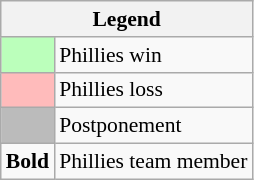<table class="wikitable" style="font-size:90%">
<tr>
<th colspan="2">Legend</th>
</tr>
<tr>
<td style="background:#bfb;"> </td>
<td>Phillies win</td>
</tr>
<tr>
<td style="background:#fbb;"> </td>
<td>Phillies loss</td>
</tr>
<tr>
<td style="background:#bbb;"> </td>
<td>Postponement</td>
</tr>
<tr>
<td><strong>Bold</strong></td>
<td>Phillies team member</td>
</tr>
</table>
